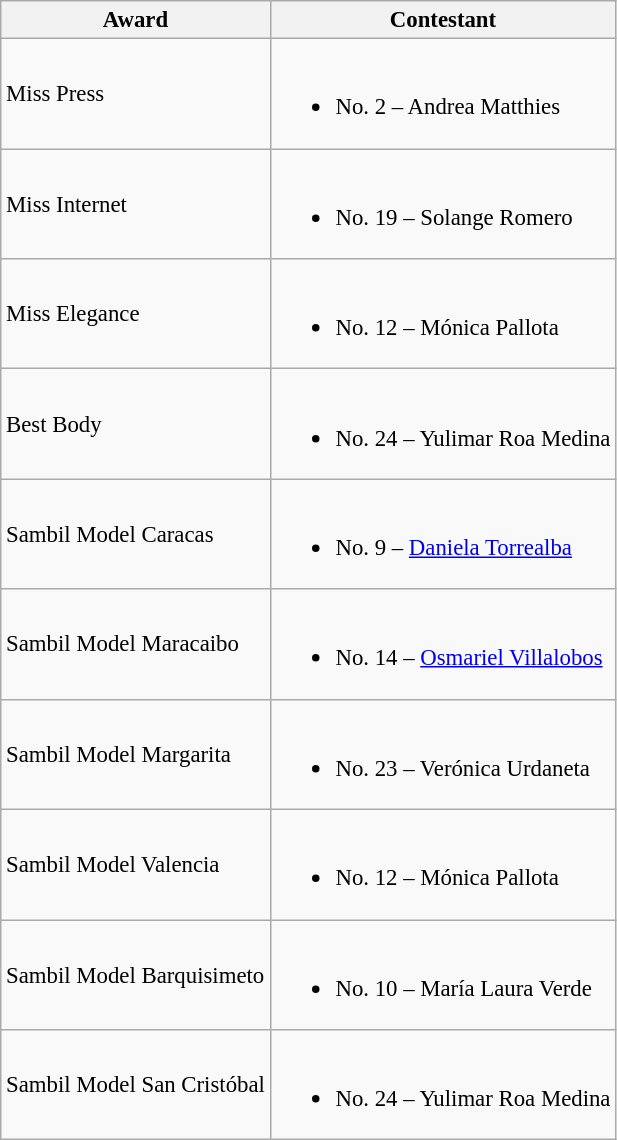<table class="wikitable sortable" style="font-size: 95%;">
<tr>
<th>Award</th>
<th>Contestant</th>
</tr>
<tr>
<td>Miss Press</td>
<td><br><ul><li>No. 2 – Andrea Matthies</li></ul></td>
</tr>
<tr>
<td>Miss Internet</td>
<td><br><ul><li>No. 19 – Solange Romero</li></ul></td>
</tr>
<tr>
<td>Miss Elegance</td>
<td><br><ul><li>No. 12 – Mónica Pallota</li></ul></td>
</tr>
<tr>
<td>Best Body</td>
<td><br><ul><li>No. 24 – Yulimar Roa Medina</li></ul></td>
</tr>
<tr>
<td>Sambil Model Caracas</td>
<td><br><ul><li>No. 9 – <a href='#'>Daniela Torrealba</a></li></ul></td>
</tr>
<tr>
<td>Sambil Model Maracaibo</td>
<td><br><ul><li>No. 14 – <a href='#'>Osmariel Villalobos</a></li></ul></td>
</tr>
<tr>
<td>Sambil Model Margarita</td>
<td><br><ul><li>No. 23 – Verónica Urdaneta</li></ul></td>
</tr>
<tr>
<td>Sambil Model Valencia</td>
<td><br><ul><li>No. 12 – Mónica Pallota</li></ul></td>
</tr>
<tr>
<td>Sambil Model Barquisimeto</td>
<td><br><ul><li>No. 10 – María Laura Verde</li></ul></td>
</tr>
<tr>
<td>Sambil Model San Cristóbal</td>
<td><br><ul><li>No. 24 – Yulimar Roa Medina</li></ul></td>
</tr>
</table>
